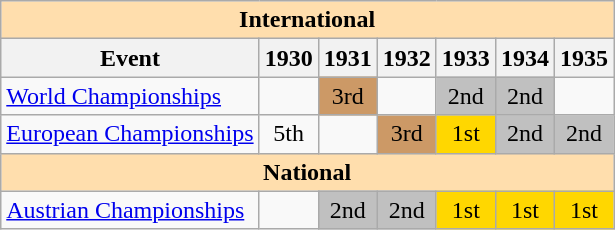<table class="wikitable" style="text-align:center">
<tr>
<th style="background-color: #ffdead; " colspan=7 align=center>International</th>
</tr>
<tr>
<th>Event</th>
<th>1930</th>
<th>1931</th>
<th>1932</th>
<th>1933</th>
<th>1934</th>
<th>1935</th>
</tr>
<tr>
<td align=left><a href='#'>World Championships</a></td>
<td></td>
<td bgcolor=cc9966>3rd</td>
<td></td>
<td bgcolor=silver>2nd</td>
<td bgcolor=silver>2nd</td>
<td></td>
</tr>
<tr>
<td align=left><a href='#'>European Championships</a></td>
<td>5th</td>
<td></td>
<td bgcolor=cc9966>3rd</td>
<td bgcolor=gold>1st</td>
<td bgcolor=silver>2nd</td>
<td bgcolor=silver>2nd</td>
</tr>
<tr>
<th style="background-color: #ffdead; " colspan=7 align=center>National</th>
</tr>
<tr>
<td align=left><a href='#'>Austrian Championships</a></td>
<td></td>
<td bgcolor=silver>2nd</td>
<td bgcolor=silver>2nd</td>
<td bgcolor=gold>1st</td>
<td bgcolor=gold>1st</td>
<td bgcolor=gold>1st</td>
</tr>
</table>
